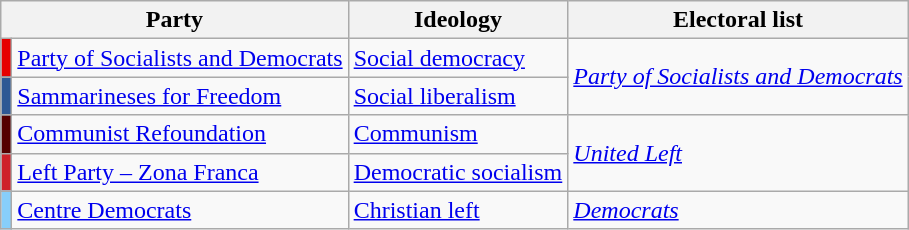<table class=wikitable style=text-align:left>
<tr>
<th colspan=2>Party</th>
<th>Ideology</th>
<th>Electoral list</th>
</tr>
<tr>
<td bgcolor="#E60000"></td>
<td><a href='#'>Party of Socialists and Democrats</a></td>
<td><a href='#'>Social democracy</a></td>
<td rowspan=2><em><a href='#'>Party of Socialists and Democrats</a></em></td>
</tr>
<tr>
<td bgcolor="#2e5894"></td>
<td><a href='#'>Sammarineses for Freedom</a></td>
<td><a href='#'>Social liberalism</a></td>
</tr>
<tr>
<td bgcolor="#550000"></td>
<td><a href='#'>Communist Refoundation</a></td>
<td><a href='#'>Communism</a></td>
<td rowspan=2><em><a href='#'>United Left</a></em></td>
</tr>
<tr>
<td bgcolor="#Ce2029"></td>
<td><a href='#'>Left Party – Zona Franca</a></td>
<td><a href='#'>Democratic socialism</a></td>
</tr>
<tr>
<td bgcolor="#87cefa"></td>
<td><a href='#'>Centre Democrats</a></td>
<td><a href='#'>Christian left</a></td>
<td><em><a href='#'>Democrats</a></em></td>
</tr>
</table>
